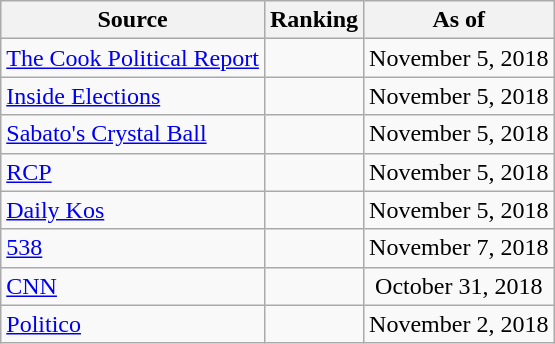<table class="wikitable" style="text-align:center">
<tr>
<th>Source</th>
<th>Ranking</th>
<th>As of</th>
</tr>
<tr>
<td align=left><a href='#'>The Cook Political Report</a></td>
<td></td>
<td>November 5, 2018</td>
</tr>
<tr>
<td align=left><a href='#'>Inside Elections</a></td>
<td></td>
<td>November 5, 2018</td>
</tr>
<tr>
<td align=left><a href='#'>Sabato's Crystal Ball</a></td>
<td></td>
<td>November 5, 2018</td>
</tr>
<tr>
<td align="left"><a href='#'>RCP</a></td>
<td></td>
<td>November 5, 2018</td>
</tr>
<tr>
<td align="left"><a href='#'>Daily Kos</a></td>
<td></td>
<td>November 5, 2018</td>
</tr>
<tr>
<td align="left"><a href='#'>538</a></td>
<td></td>
<td>November 7, 2018</td>
</tr>
<tr>
<td align="left"><a href='#'>CNN</a></td>
<td></td>
<td>October 31, 2018</td>
</tr>
<tr>
<td align="left"><a href='#'>Politico</a></td>
<td></td>
<td>November 2, 2018</td>
</tr>
</table>
